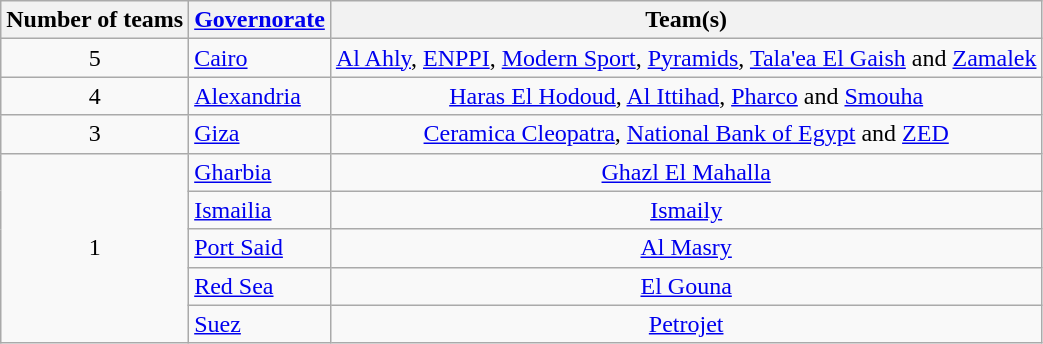<table class="wikitable" style="text-align:center">
<tr>
<th>Number of teams</th>
<th><a href='#'>Governorate</a></th>
<th>Team(s)</th>
</tr>
<tr>
<td>5</td>
<td align=left> <a href='#'>Cairo</a></td>
<td><a href='#'>Al Ahly</a>, <a href='#'>ENPPI</a>, <a href='#'>Modern Sport</a>, <a href='#'>Pyramids</a>, <a href='#'>Tala'ea El Gaish</a> and <a href='#'>Zamalek</a></td>
</tr>
<tr>
<td>4</td>
<td align=left> <a href='#'>Alexandria</a></td>
<td><a href='#'>Haras El Hodoud</a>, <a href='#'>Al Ittihad</a>, <a href='#'>Pharco</a> and <a href='#'>Smouha</a></td>
</tr>
<tr>
<td>3</td>
<td align=left> <a href='#'>Giza</a></td>
<td><a href='#'>Ceramica Cleopatra</a>, <a href='#'>National Bank of Egypt</a> and <a href='#'>ZED</a></td>
</tr>
<tr>
<td rowspan=5>1</td>
<td align=left> <a href='#'>Gharbia</a></td>
<td><a href='#'>Ghazl El Mahalla</a></td>
</tr>
<tr>
<td align=left> <a href='#'>Ismailia</a></td>
<td><a href='#'>Ismaily</a></td>
</tr>
<tr>
<td align=left> <a href='#'>Port Said</a></td>
<td><a href='#'>Al Masry</a></td>
</tr>
<tr>
<td align=left> <a href='#'>Red Sea</a></td>
<td><a href='#'>El Gouna</a></td>
</tr>
<tr>
<td align=left> <a href='#'>Suez</a></td>
<td><a href='#'>Petrojet</a></td>
</tr>
</table>
